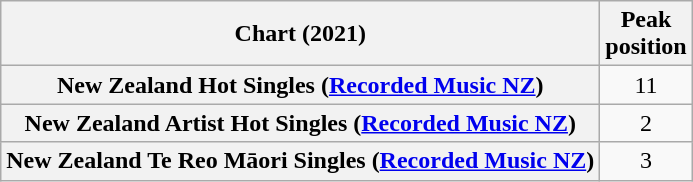<table class="wikitable plainrowheaders" style="text-align:center">
<tr>
<th scope="col">Chart (2021)</th>
<th scope="col">Peak<br>position</th>
</tr>
<tr>
<th scope="row">New Zealand Hot Singles (<a href='#'>Recorded Music NZ</a>)</th>
<td>11</td>
</tr>
<tr>
<th scope="row">New Zealand Artist Hot Singles (<a href='#'>Recorded Music NZ</a>)</th>
<td>2</td>
</tr>
<tr>
<th scope="row">New Zealand Te Reo Māori Singles (<a href='#'>Recorded Music NZ</a>)</th>
<td>3</td>
</tr>
</table>
